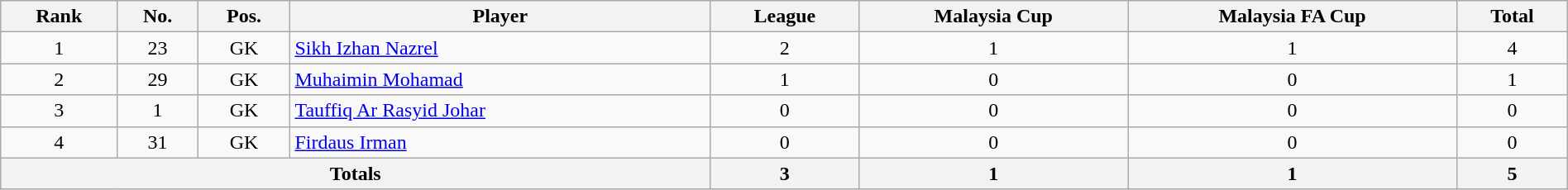<table class="wikitable sortable" style="text-align:center;width:100%;">
<tr>
<th>Rank</th>
<th>No.</th>
<th>Pos.</th>
<th>Player</th>
<th>League</th>
<th>Malaysia Cup</th>
<th>Malaysia FA Cup</th>
<th>Total</th>
</tr>
<tr>
<td>1</td>
<td>23</td>
<td>GK</td>
<td align="left"> <a href='#'>Sikh Izhan Nazrel</a></td>
<td>2</td>
<td>1</td>
<td>1</td>
<td>4</td>
</tr>
<tr>
<td rowspan="1">2</td>
<td>29</td>
<td>GK</td>
<td align="left"> <a href='#'>Muhaimin Mohamad</a></td>
<td>1</td>
<td>0</td>
<td>0</td>
<td>1</td>
</tr>
<tr>
<td rowspan="1">3</td>
<td>1</td>
<td>GK</td>
<td align="left"> <a href='#'>Tauffiq Ar Rasyid Johar</a></td>
<td>0</td>
<td>0</td>
<td>0</td>
<td>0</td>
</tr>
<tr>
<td>4</td>
<td>31</td>
<td>GK</td>
<td align="left"> <a href='#'>Firdaus Irman</a></td>
<td>0</td>
<td>0</td>
<td>0</td>
<td>0</td>
</tr>
<tr>
<th colspan="4"><strong>Totals</strong></th>
<th>3</th>
<th>1</th>
<th>1</th>
<th>5</th>
</tr>
</table>
